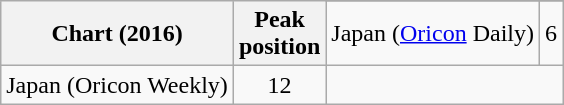<table class="wikitable sortable" border="1">
<tr>
<th rowspan="2">Chart (2016)</th>
<th rowspan="2">Peak<br>position</th>
</tr>
<tr>
<td>Japan (<a href='#'>Oricon</a> Daily)</td>
<td align="center">6</td>
</tr>
<tr>
<td>Japan (Oricon Weekly)</td>
<td align="center">12</td>
</tr>
</table>
